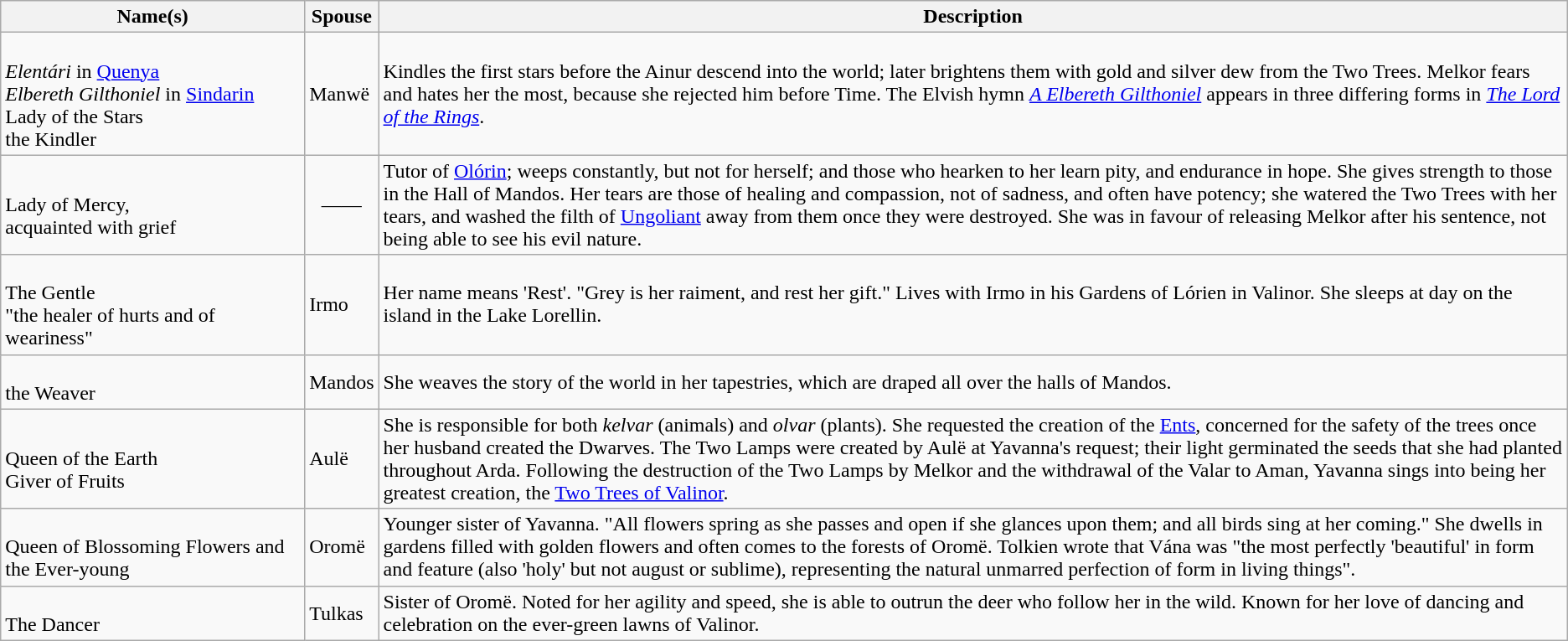<table class="wikitable">
<tr>
<th>Name(s)</th>
<th>Spouse</th>
<th>Description</th>
</tr>
<tr>
<td><br><em>Elentári</em> in <a href='#'>Quenya</a><br><em>Elbereth Gilthoniel</em> in <a href='#'>Sindarin</a><br>Lady of the Stars<br>the Kindler</td>
<td>Manwë</td>
<td>Kindles the first stars before the Ainur descend into the world; later brightens them with gold and silver dew from the Two Trees. Melkor fears and hates her the most, because she rejected him before Time. The Elvish hymn <em><a href='#'>A Elbereth Gilthoniel</a></em> appears in three differing forms in <em><a href='#'>The Lord of the Rings</a></em>.</td>
</tr>
<tr>
<td><br>Lady of Mercy,<br>acquainted with grief</td>
<td style=text-align:center>——</td>
<td>Tutor of <a href='#'>Olórin</a>; weeps constantly, but not for herself; and those who hearken to her learn pity, and endurance in hope. She gives strength to those in the Hall of Mandos. Her tears are those of healing and compassion, not of sadness, and often have potency; she watered the Two Trees with her tears, and washed the filth of <a href='#'>Ungoliant</a> away from them once they were destroyed. She was in favour of releasing Melkor after his sentence, not being able to see his evil nature.</td>
</tr>
<tr>
<td> <br>The Gentle <br>"the healer of hurts and of weariness"</td>
<td>Irmo</td>
<td>Her name  means 'Rest'. "Grey is her raiment, and rest her gift." Lives with Irmo in his Gardens of Lórien in Valinor. She sleeps at day on the island in the Lake Lorellin.</td>
</tr>
<tr>
<td> <br>the Weaver</td>
<td>Mandos</td>
<td>She weaves the story of the world in her tapestries, which are draped all over the halls of Mandos.</td>
</tr>
<tr>
<td> <br>Queen of the Earth<br>Giver of Fruits</td>
<td>Aulë</td>
<td>She is responsible for both <em>kelvar</em> (animals) and <em>olvar</em> (plants). She requested the creation of the <a href='#'>Ents</a>, concerned for the safety of the trees once her husband created the Dwarves. The Two Lamps were created by Aulë at Yavanna's request; their light germinated the seeds that she had planted throughout Arda. Following the destruction of the Two Lamps by Melkor and the withdrawal of the Valar to Aman, Yavanna sings into being her greatest creation, the <a href='#'>Two Trees of Valinor</a>.</td>
</tr>
<tr>
<td> <br>Queen of Blossoming Flowers and the Ever-young</td>
<td>Oromë</td>
<td>Younger sister of Yavanna. "All flowers spring as she passes and open if she glances upon them; and all birds sing at her coming." She dwells in gardens filled with golden flowers and often comes to the forests of Oromë. Tolkien wrote that Vána was "the most perfectly 'beautiful' in form and feature (also 'holy' but not august or sublime), representing the natural unmarred perfection of form in living things".</td>
</tr>
<tr>
<td><br>The Dancer</td>
<td>Tulkas</td>
<td>Sister of Oromë. Noted for her agility and speed, she is able to outrun the deer who follow her in the wild. Known for her love of dancing and celebration on the ever-green lawns of Valinor.</td>
</tr>
</table>
